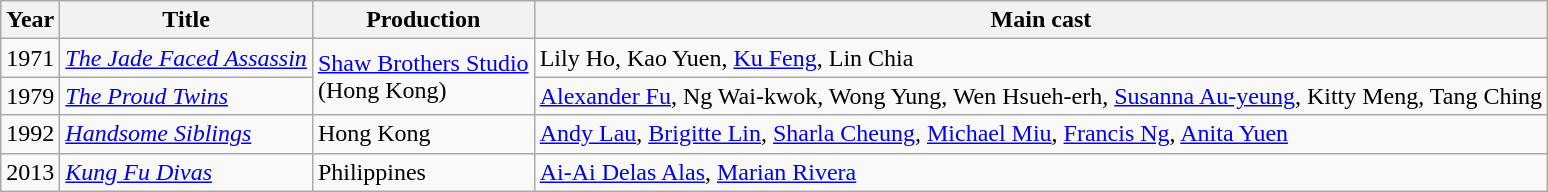<table class="wikitable">
<tr>
<th>Year</th>
<th>Title</th>
<th>Production</th>
<th>Main cast</th>
</tr>
<tr>
<td>1971</td>
<td><em><a href='#'>The Jade Faced Assassin</a></em></td>
<td rowspan=2><a href='#'>Shaw Brothers Studio</a><br>(Hong Kong)</td>
<td>Lily Ho, Kao Yuen, <a href='#'>Ku Feng</a>, Lin Chia</td>
</tr>
<tr>
<td>1979</td>
<td><em><a href='#'>The Proud Twins</a></em></td>
<td><a href='#'>Alexander Fu</a>, Ng Wai-kwok, Wong Yung, Wen Hsueh-erh, <a href='#'>Susanna Au-yeung</a>, Kitty Meng, Tang Ching</td>
</tr>
<tr>
<td>1992</td>
<td><em><a href='#'>Handsome Siblings</a></em></td>
<td>Hong Kong</td>
<td><a href='#'>Andy Lau</a>, <a href='#'>Brigitte Lin</a>, <a href='#'>Sharla Cheung</a>, <a href='#'>Michael Miu</a>, <a href='#'>Francis Ng</a>, <a href='#'>Anita Yuen</a></td>
</tr>
<tr>
<td>2013</td>
<td><em><a href='#'>Kung Fu Divas</a></em></td>
<td>Philippines</td>
<td><a href='#'>Ai-Ai Delas Alas</a>, <a href='#'>Marian Rivera</a></td>
</tr>
</table>
